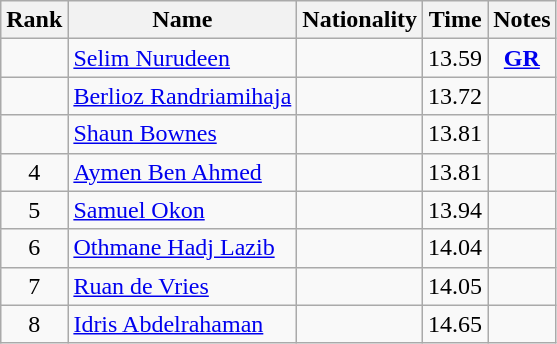<table class="wikitable sortable" style="text-align:center">
<tr>
<th>Rank</th>
<th>Name</th>
<th>Nationality</th>
<th>Time</th>
<th>Notes</th>
</tr>
<tr>
<td></td>
<td align=left><a href='#'>Selim Nurudeen</a></td>
<td align=left></td>
<td>13.59</td>
<td><strong><a href='#'>GR</a></strong></td>
</tr>
<tr>
<td></td>
<td align=left><a href='#'>Berlioz Randriamihaja</a></td>
<td align=left></td>
<td>13.72</td>
<td></td>
</tr>
<tr>
<td></td>
<td align=left><a href='#'>Shaun Bownes</a></td>
<td align=left></td>
<td>13.81</td>
<td></td>
</tr>
<tr>
<td>4</td>
<td align=left><a href='#'>Aymen Ben Ahmed</a></td>
<td align=left></td>
<td>13.81</td>
<td></td>
</tr>
<tr>
<td>5</td>
<td align=left><a href='#'>Samuel Okon</a></td>
<td align=left></td>
<td>13.94</td>
<td></td>
</tr>
<tr>
<td>6</td>
<td align=left><a href='#'>Othmane Hadj Lazib</a></td>
<td align=left></td>
<td>14.04</td>
<td></td>
</tr>
<tr>
<td>7</td>
<td align=left><a href='#'>Ruan de Vries</a></td>
<td align=left></td>
<td>14.05</td>
<td></td>
</tr>
<tr>
<td>8</td>
<td align=left><a href='#'>Idris Abdelrahaman</a></td>
<td align=left></td>
<td>14.65</td>
<td></td>
</tr>
</table>
